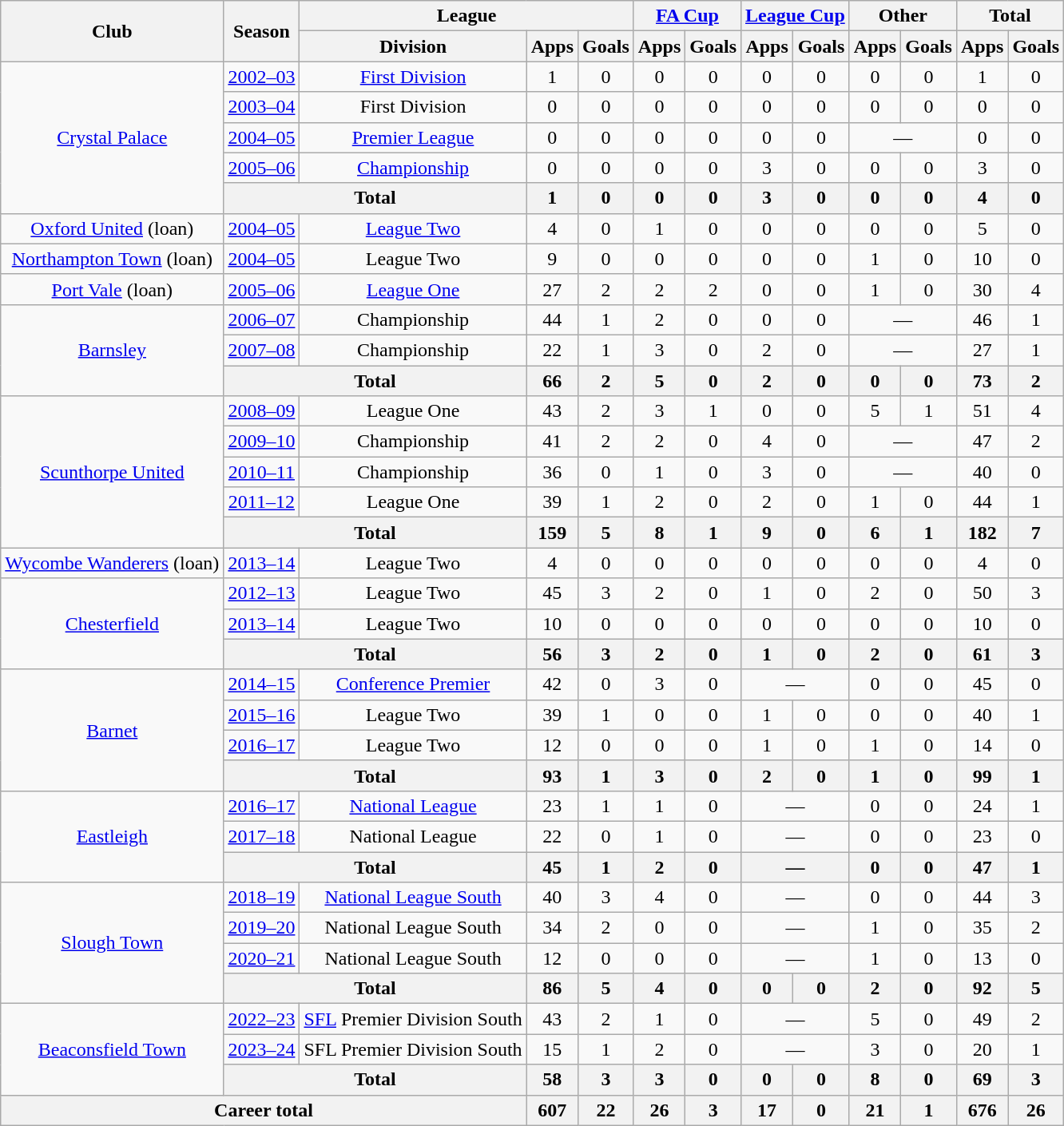<table class="wikitable" style="text-align:center">
<tr>
<th rowspan="2">Club</th>
<th rowspan="2">Season</th>
<th colspan="3">League</th>
<th colspan="2"><a href='#'>FA Cup</a></th>
<th colspan="2"><a href='#'>League Cup</a></th>
<th colspan="2">Other</th>
<th colspan="2">Total</th>
</tr>
<tr>
<th>Division</th>
<th>Apps</th>
<th>Goals</th>
<th>Apps</th>
<th>Goals</th>
<th>Apps</th>
<th>Goals</th>
<th>Apps</th>
<th>Goals</th>
<th>Apps</th>
<th>Goals</th>
</tr>
<tr>
<td rowspan="5"><a href='#'>Crystal Palace</a></td>
<td><a href='#'>2002–03</a></td>
<td><a href='#'>First Division</a></td>
<td>1</td>
<td>0</td>
<td>0</td>
<td>0</td>
<td>0</td>
<td>0</td>
<td>0</td>
<td>0</td>
<td>1</td>
<td>0</td>
</tr>
<tr>
<td><a href='#'>2003–04</a></td>
<td>First Division</td>
<td>0</td>
<td>0</td>
<td>0</td>
<td>0</td>
<td>0</td>
<td>0</td>
<td>0</td>
<td>0</td>
<td>0</td>
<td>0</td>
</tr>
<tr>
<td><a href='#'>2004–05</a></td>
<td><a href='#'>Premier League</a></td>
<td>0</td>
<td>0</td>
<td>0</td>
<td>0</td>
<td>0</td>
<td>0</td>
<td colspan="2">—</td>
<td>0</td>
<td>0</td>
</tr>
<tr>
<td><a href='#'>2005–06</a></td>
<td><a href='#'>Championship</a></td>
<td>0</td>
<td>0</td>
<td>0</td>
<td>0</td>
<td>3</td>
<td>0</td>
<td>0</td>
<td>0</td>
<td>3</td>
<td>0</td>
</tr>
<tr>
<th colspan="2">Total</th>
<th>1</th>
<th>0</th>
<th>0</th>
<th>0</th>
<th>3</th>
<th>0</th>
<th>0</th>
<th>0</th>
<th>4</th>
<th>0</th>
</tr>
<tr>
<td><a href='#'>Oxford United</a> (loan)</td>
<td><a href='#'>2004–05</a></td>
<td><a href='#'>League Two</a></td>
<td>4</td>
<td>0</td>
<td>1</td>
<td>0</td>
<td>0</td>
<td>0</td>
<td>0</td>
<td>0</td>
<td>5</td>
<td>0</td>
</tr>
<tr>
<td><a href='#'>Northampton Town</a> (loan)</td>
<td><a href='#'>2004–05</a></td>
<td>League Two</td>
<td>9</td>
<td>0</td>
<td>0</td>
<td>0</td>
<td>0</td>
<td>0</td>
<td>1</td>
<td>0</td>
<td>10</td>
<td>0</td>
</tr>
<tr>
<td><a href='#'>Port Vale</a> (loan)</td>
<td><a href='#'>2005–06</a></td>
<td><a href='#'>League One</a></td>
<td>27</td>
<td>2</td>
<td>2</td>
<td>2</td>
<td>0</td>
<td>0</td>
<td>1</td>
<td>0</td>
<td>30</td>
<td>4</td>
</tr>
<tr>
<td rowspan="3"><a href='#'>Barnsley</a></td>
<td><a href='#'>2006–07</a></td>
<td>Championship</td>
<td>44</td>
<td>1</td>
<td>2</td>
<td>0</td>
<td>0</td>
<td>0</td>
<td colspan="2">—</td>
<td>46</td>
<td>1</td>
</tr>
<tr>
<td><a href='#'>2007–08</a></td>
<td>Championship</td>
<td>22</td>
<td>1</td>
<td>3</td>
<td>0</td>
<td>2</td>
<td>0</td>
<td colspan="2">—</td>
<td>27</td>
<td>1</td>
</tr>
<tr>
<th colspan="2">Total</th>
<th>66</th>
<th>2</th>
<th>5</th>
<th>0</th>
<th>2</th>
<th>0</th>
<th>0</th>
<th>0</th>
<th>73</th>
<th>2</th>
</tr>
<tr>
<td rowspan="5"><a href='#'>Scunthorpe United</a></td>
<td><a href='#'>2008–09</a></td>
<td>League One</td>
<td>43</td>
<td>2</td>
<td>3</td>
<td>1</td>
<td>0</td>
<td>0</td>
<td>5</td>
<td>1</td>
<td>51</td>
<td>4</td>
</tr>
<tr>
<td><a href='#'>2009–10</a></td>
<td>Championship</td>
<td>41</td>
<td>2</td>
<td>2</td>
<td>0</td>
<td>4</td>
<td>0</td>
<td colspan="2">—</td>
<td>47</td>
<td>2</td>
</tr>
<tr>
<td><a href='#'>2010–11</a></td>
<td>Championship</td>
<td>36</td>
<td>0</td>
<td>1</td>
<td>0</td>
<td>3</td>
<td>0</td>
<td colspan="2">—</td>
<td>40</td>
<td>0</td>
</tr>
<tr>
<td><a href='#'>2011–12</a></td>
<td>League One</td>
<td>39</td>
<td>1</td>
<td>2</td>
<td>0</td>
<td>2</td>
<td>0</td>
<td>1</td>
<td>0</td>
<td>44</td>
<td>1</td>
</tr>
<tr>
<th colspan="2">Total</th>
<th>159</th>
<th>5</th>
<th>8</th>
<th>1</th>
<th>9</th>
<th>0</th>
<th>6</th>
<th>1</th>
<th>182</th>
<th>7</th>
</tr>
<tr>
<td><a href='#'>Wycombe Wanderers</a> (loan)</td>
<td><a href='#'>2013–14</a></td>
<td>League Two</td>
<td>4</td>
<td>0</td>
<td>0</td>
<td>0</td>
<td>0</td>
<td>0</td>
<td>0</td>
<td>0</td>
<td>4</td>
<td>0</td>
</tr>
<tr>
<td rowspan="3"><a href='#'>Chesterfield</a></td>
<td><a href='#'>2012–13</a></td>
<td>League Two</td>
<td>45</td>
<td>3</td>
<td>2</td>
<td>0</td>
<td>1</td>
<td>0</td>
<td>2</td>
<td>0</td>
<td>50</td>
<td>3</td>
</tr>
<tr>
<td><a href='#'>2013–14</a></td>
<td>League Two</td>
<td>10</td>
<td>0</td>
<td>0</td>
<td>0</td>
<td>0</td>
<td>0</td>
<td>0</td>
<td>0</td>
<td>10</td>
<td>0</td>
</tr>
<tr>
<th colspan="2">Total</th>
<th>56</th>
<th>3</th>
<th>2</th>
<th>0</th>
<th>1</th>
<th>0</th>
<th>2</th>
<th>0</th>
<th>61</th>
<th>3</th>
</tr>
<tr>
<td rowspan="4"><a href='#'>Barnet</a></td>
<td><a href='#'>2014–15</a></td>
<td><a href='#'>Conference Premier</a></td>
<td>42</td>
<td>0</td>
<td>3</td>
<td>0</td>
<td colspan="2">—</td>
<td>0</td>
<td>0</td>
<td>45</td>
<td>0</td>
</tr>
<tr>
<td><a href='#'>2015–16</a></td>
<td>League Two</td>
<td>39</td>
<td>1</td>
<td>0</td>
<td>0</td>
<td>1</td>
<td>0</td>
<td>0</td>
<td>0</td>
<td>40</td>
<td>1</td>
</tr>
<tr>
<td><a href='#'>2016–17</a></td>
<td>League Two</td>
<td>12</td>
<td>0</td>
<td>0</td>
<td>0</td>
<td>1</td>
<td>0</td>
<td>1</td>
<td>0</td>
<td>14</td>
<td>0</td>
</tr>
<tr>
<th colspan="2">Total</th>
<th>93</th>
<th>1</th>
<th>3</th>
<th>0</th>
<th>2</th>
<th>0</th>
<th>1</th>
<th>0</th>
<th>99</th>
<th>1</th>
</tr>
<tr>
<td rowspan="3"><a href='#'>Eastleigh</a></td>
<td><a href='#'>2016–17</a></td>
<td><a href='#'>National League</a></td>
<td>23</td>
<td>1</td>
<td>1</td>
<td>0</td>
<td colspan="2">—</td>
<td>0</td>
<td>0</td>
<td>24</td>
<td>1</td>
</tr>
<tr>
<td><a href='#'>2017–18</a></td>
<td>National League</td>
<td>22</td>
<td>0</td>
<td>1</td>
<td>0</td>
<td colspan="2">—</td>
<td>0</td>
<td>0</td>
<td>23</td>
<td>0</td>
</tr>
<tr>
<th colspan="2">Total</th>
<th>45</th>
<th>1</th>
<th>2</th>
<th>0</th>
<th colspan="2">—</th>
<th>0</th>
<th>0</th>
<th>47</th>
<th>1</th>
</tr>
<tr>
<td rowspan="4"><a href='#'>Slough Town</a></td>
<td><a href='#'>2018–19</a></td>
<td><a href='#'>National League South</a></td>
<td>40</td>
<td>3</td>
<td>4</td>
<td>0</td>
<td colspan="2">—</td>
<td>0</td>
<td>0</td>
<td>44</td>
<td>3</td>
</tr>
<tr>
<td><a href='#'>2019–20</a></td>
<td>National League South</td>
<td>34</td>
<td>2</td>
<td>0</td>
<td>0</td>
<td colspan="2">—</td>
<td>1</td>
<td>0</td>
<td>35</td>
<td>2</td>
</tr>
<tr>
<td><a href='#'>2020–21</a></td>
<td>National League South</td>
<td>12</td>
<td>0</td>
<td>0</td>
<td>0</td>
<td colspan="2">—</td>
<td>1</td>
<td>0</td>
<td>13</td>
<td>0</td>
</tr>
<tr>
<th colspan="2">Total</th>
<th>86</th>
<th>5</th>
<th>4</th>
<th>0</th>
<th>0</th>
<th>0</th>
<th>2</th>
<th>0</th>
<th>92</th>
<th>5</th>
</tr>
<tr>
<td rowspan="3"><a href='#'>Beaconsfield Town</a></td>
<td><a href='#'>2022–23</a></td>
<td><a href='#'>SFL</a> Premier Division South</td>
<td>43</td>
<td>2</td>
<td>1</td>
<td>0</td>
<td colspan="2">—</td>
<td>5</td>
<td>0</td>
<td>49</td>
<td>2</td>
</tr>
<tr>
<td><a href='#'>2023–24</a></td>
<td>SFL Premier Division South</td>
<td>15</td>
<td>1</td>
<td>2</td>
<td>0</td>
<td colspan="2">—</td>
<td>3</td>
<td>0</td>
<td>20</td>
<td>1</td>
</tr>
<tr>
<th colspan="2">Total</th>
<th>58</th>
<th>3</th>
<th>3</th>
<th>0</th>
<th>0</th>
<th>0</th>
<th>8</th>
<th>0</th>
<th>69</th>
<th>3</th>
</tr>
<tr>
<th colspan="3">Career total</th>
<th>607</th>
<th>22</th>
<th>26</th>
<th>3</th>
<th>17</th>
<th>0</th>
<th>21</th>
<th>1</th>
<th>676</th>
<th>26</th>
</tr>
</table>
